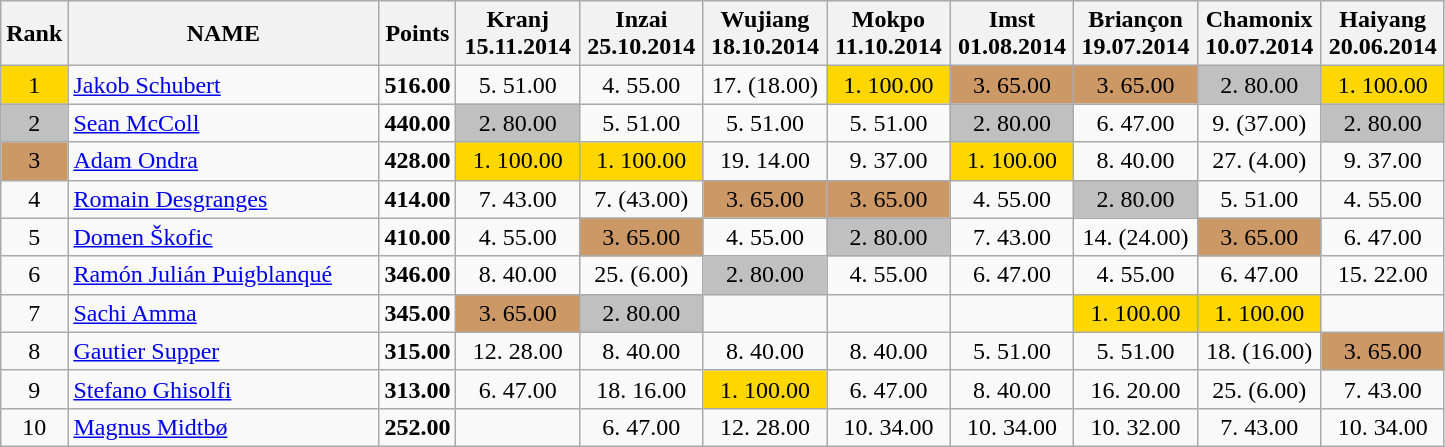<table class="wikitable sortable" style="text-align: center;">
<tr>
<th>Rank</th>
<th width = "200">NAME</th>
<th>Points</th>
<th width = "75" data-sort-type="number">Kranj 15.11.2014</th>
<th width = "75" data-sort-type="number">Inzai 25.10.2014</th>
<th width = "75" data-sort-type="number">Wujiang 18.10.2014</th>
<th width = "75" data-sort-type="number">Mokpo 11.10.2014</th>
<th width = "75" data-sort-type="number">Imst 01.08.2014</th>
<th width = "75" data-sort-type="number">Briançon 19.07.2014</th>
<th width = "75" data-sort-type="number">Chamonix 10.07.2014</th>
<th width = "75" data-sort-type="number">Haiyang 20.06.2014</th>
</tr>
<tr>
<td style="background: gold">1</td>
<td align="left"> <a href='#'>Jakob Schubert</a></td>
<td><strong>516.00</strong></td>
<td>5. 51.00</td>
<td>4. 55.00</td>
<td>17. (18.00)</td>
<td style="background: gold">1. 100.00</td>
<td style="background: #cc9966">3. 65.00</td>
<td style="background: #cc9966">3. 65.00</td>
<td style="background: silver">2. 80.00</td>
<td style="background: gold">1. 100.00</td>
</tr>
<tr>
<td style="background: silver">2</td>
<td align="left"> <a href='#'>Sean McColl</a></td>
<td><strong>440.00</strong></td>
<td style="background: silver">2. 80.00</td>
<td>5. 51.00</td>
<td>5. 51.00</td>
<td>5. 51.00</td>
<td style="background: silver">2. 80.00</td>
<td>6. 47.00</td>
<td>9. (37.00)</td>
<td style="background: silver">2. 80.00</td>
</tr>
<tr>
<td style="background: #cc9966">3</td>
<td align="left"> <a href='#'>Adam Ondra</a></td>
<td><strong>428.00</strong></td>
<td style="background: gold">1. 100.00</td>
<td style="background: gold">1. 100.00</td>
<td>19. 14.00</td>
<td>9. 37.00</td>
<td style="background: gold">1. 100.00</td>
<td>8. 40.00</td>
<td>27. (4.00)</td>
<td>9. 37.00</td>
</tr>
<tr>
<td>4</td>
<td align="left"> <a href='#'>Romain Desgranges</a></td>
<td><strong>414.00</strong></td>
<td>7. 43.00</td>
<td>7. (43.00)</td>
<td style="background: #cc9966">3. 65.00</td>
<td style="background: #cc9966">3. 65.00</td>
<td>4. 55.00</td>
<td style="background: silver">2. 80.00</td>
<td>5. 51.00</td>
<td>4. 55.00</td>
</tr>
<tr>
<td>5</td>
<td align="left"> <a href='#'>Domen Škofic</a></td>
<td><strong>410.00</strong></td>
<td>4. 55.00</td>
<td style="background: #cc9966">3. 65.00</td>
<td>4. 55.00</td>
<td style="background: silver">2. 80.00</td>
<td>7. 43.00</td>
<td>14. (24.00)</td>
<td style="background: #cc9966">3. 65.00</td>
<td>6. 47.00</td>
</tr>
<tr>
<td>6</td>
<td align="left"> <a href='#'>Ramón Julián Puigblanqué</a></td>
<td><strong>346.00</strong></td>
<td>8. 40.00</td>
<td>25. (6.00)</td>
<td style="background: silver">2. 80.00</td>
<td>4. 55.00</td>
<td>6. 47.00</td>
<td>4. 55.00</td>
<td>6. 47.00</td>
<td>15. 22.00</td>
</tr>
<tr>
<td>7</td>
<td align="left"> <a href='#'>Sachi Amma</a></td>
<td><strong>345.00</strong></td>
<td style="background: #cc9966">3. 65.00</td>
<td style="background: silver">2. 80.00</td>
<td></td>
<td></td>
<td></td>
<td style="background: gold">1. 100.00</td>
<td style="background: gold">1. 100.00</td>
<td></td>
</tr>
<tr>
<td>8</td>
<td align="left"> <a href='#'>Gautier Supper</a></td>
<td><strong>315.00</strong></td>
<td>12. 28.00</td>
<td>8. 40.00</td>
<td>8. 40.00</td>
<td>8. 40.00</td>
<td>5. 51.00</td>
<td>5. 51.00</td>
<td>18. (16.00)</td>
<td style="background: #cc9966">3. 65.00</td>
</tr>
<tr>
<td>9</td>
<td align="left"> <a href='#'>Stefano Ghisolfi</a></td>
<td><strong>313.00</strong></td>
<td>6. 47.00</td>
<td>18. 16.00</td>
<td style="background: gold">1. 100.00</td>
<td>6. 47.00</td>
<td>8. 40.00</td>
<td>16. 20.00</td>
<td>25. (6.00)</td>
<td>7. 43.00</td>
</tr>
<tr>
<td>10</td>
<td align="left"> <a href='#'>Magnus Midtbø</a></td>
<td><strong>252.00</strong></td>
<td></td>
<td>6. 47.00</td>
<td>12. 28.00</td>
<td>10. 34.00</td>
<td>10. 34.00</td>
<td>10. 32.00</td>
<td>7. 43.00</td>
<td>10. 34.00</td>
</tr>
</table>
